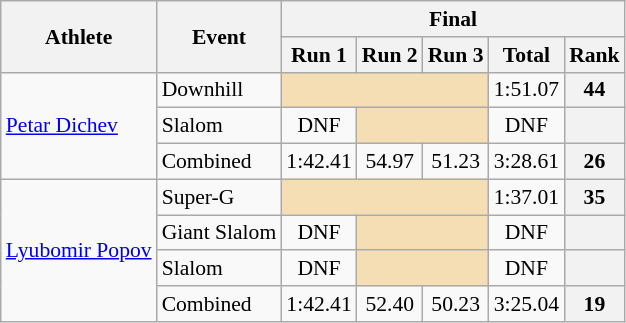<table class="wikitable" style="font-size:90%">
<tr>
<th rowspan="2">Athlete</th>
<th rowspan="2">Event</th>
<th colspan="5">Final</th>
</tr>
<tr>
<th>Run 1</th>
<th>Run 2</th>
<th>Run 3</th>
<th>Total</th>
<th>Rank</th>
</tr>
<tr>
<td rowspan=3><a href='#'>Petar Dichev</a></td>
<td>Downhill</td>
<td colspan=3 bgcolor="wheat"></td>
<td align="center">1:51.07</td>
<th align="center">44</th>
</tr>
<tr>
<td>Slalom</td>
<td align="center">DNF</td>
<td colspan=2 bgcolor="wheat"></td>
<td align="center">DNF</td>
<th align="center"></th>
</tr>
<tr>
<td>Combined</td>
<td align="center">1:42.41</td>
<td align="center">54.97</td>
<td align="center">51.23</td>
<td align="center">3:28.61</td>
<th align="center">26</th>
</tr>
<tr>
<td rowspan=4><a href='#'>Lyubomir Popov</a></td>
<td>Super-G</td>
<td colspan=3 bgcolor="wheat"></td>
<td align="center">1:37.01</td>
<th align="center">35</th>
</tr>
<tr>
<td>Giant Slalom</td>
<td align="center">DNF</td>
<td colspan=2 bgcolor="wheat"></td>
<td align="center">DNF</td>
<th align="center"></th>
</tr>
<tr>
<td>Slalom</td>
<td align="center">DNF</td>
<td colspan=2 bgcolor="wheat"></td>
<td align="center">DNF</td>
<th align="center"></th>
</tr>
<tr>
<td>Combined</td>
<td align="center">1:42.41</td>
<td align="center">52.40</td>
<td align="center">50.23</td>
<td align="center">3:25.04</td>
<th align="center">19</th>
</tr>
</table>
